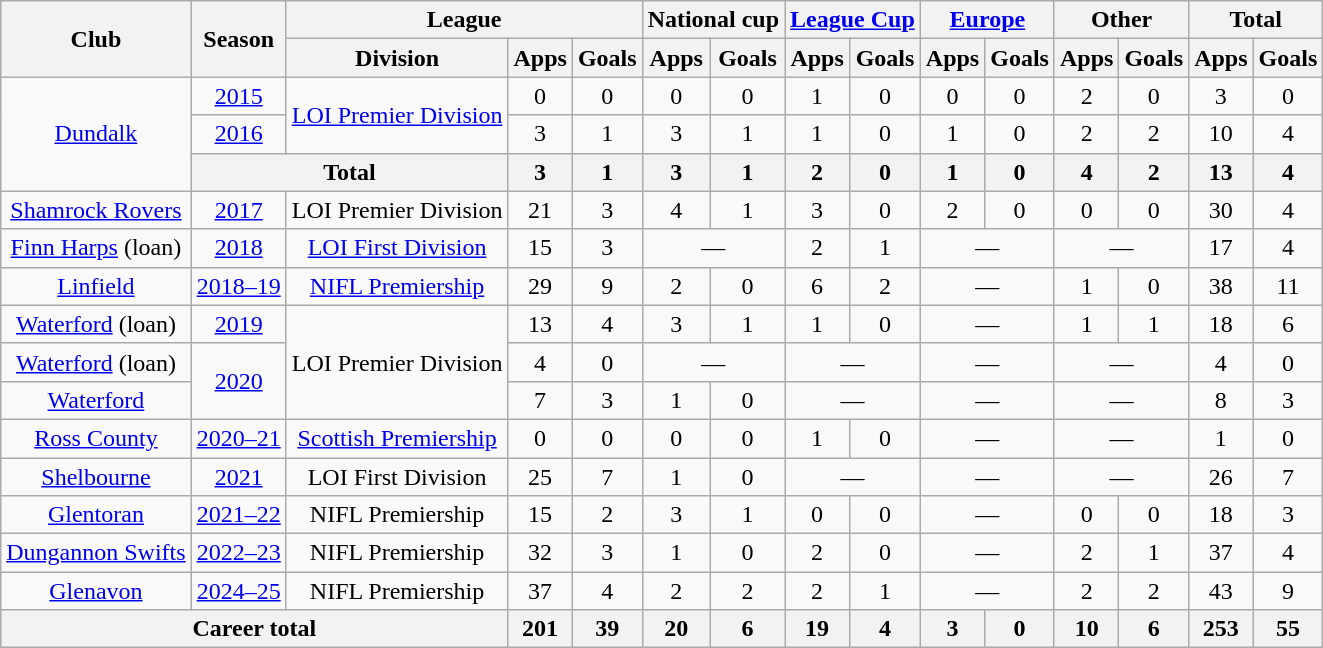<table class="wikitable" style="text-align:center">
<tr>
<th rowspan="2">Club</th>
<th rowspan="2">Season</th>
<th colspan="3">League</th>
<th colspan="2">National cup</th>
<th colspan="2"><a href='#'>League Cup</a></th>
<th colspan="2"><a href='#'>Europe</a></th>
<th colspan="2">Other</th>
<th colspan="2">Total</th>
</tr>
<tr>
<th>Division</th>
<th>Apps</th>
<th>Goals</th>
<th>Apps</th>
<th>Goals</th>
<th>Apps</th>
<th>Goals</th>
<th>Apps</th>
<th>Goals</th>
<th>Apps</th>
<th>Goals</th>
<th>Apps</th>
<th>Goals</th>
</tr>
<tr>
<td rowspan="3"><a href='#'>Dundalk</a></td>
<td><a href='#'>2015</a></td>
<td rowspan="2"><a href='#'>LOI Premier Division</a></td>
<td>0</td>
<td>0</td>
<td>0</td>
<td>0</td>
<td>1</td>
<td>0</td>
<td>0</td>
<td>0</td>
<td>2</td>
<td>0</td>
<td>3</td>
<td>0</td>
</tr>
<tr>
<td><a href='#'>2016</a></td>
<td>3</td>
<td>1</td>
<td>3</td>
<td>1</td>
<td>1</td>
<td>0</td>
<td>1</td>
<td>0</td>
<td>2</td>
<td>2</td>
<td>10</td>
<td>4</td>
</tr>
<tr>
<th colspan="2">Total</th>
<th>3</th>
<th>1</th>
<th>3</th>
<th>1</th>
<th>2</th>
<th>0</th>
<th>1</th>
<th>0</th>
<th>4</th>
<th>2</th>
<th>13</th>
<th>4</th>
</tr>
<tr>
<td><a href='#'>Shamrock Rovers</a></td>
<td><a href='#'>2017</a></td>
<td>LOI Premier Division</td>
<td>21</td>
<td>3</td>
<td>4</td>
<td>1</td>
<td>3</td>
<td>0</td>
<td>2</td>
<td>0</td>
<td>0</td>
<td>0</td>
<td>30</td>
<td>4</td>
</tr>
<tr>
<td><a href='#'>Finn Harps</a> (loan)</td>
<td><a href='#'>2018</a></td>
<td><a href='#'>LOI First Division</a></td>
<td>15</td>
<td>3</td>
<td colspan="2">—</td>
<td>2</td>
<td>1</td>
<td colspan="2">—</td>
<td colspan="2">—</td>
<td>17</td>
<td>4</td>
</tr>
<tr>
<td><a href='#'>Linfield</a></td>
<td><a href='#'>2018–19</a></td>
<td><a href='#'>NIFL Premiership</a></td>
<td>29</td>
<td>9</td>
<td>2</td>
<td>0</td>
<td>6</td>
<td>2</td>
<td colspan="2">—</td>
<td>1</td>
<td>0</td>
<td>38</td>
<td>11</td>
</tr>
<tr>
<td><a href='#'>Waterford</a> (loan)</td>
<td><a href='#'>2019</a></td>
<td rowspan="3">LOI Premier Division</td>
<td>13</td>
<td>4</td>
<td>3</td>
<td>1</td>
<td>1</td>
<td>0</td>
<td colspan="2">—</td>
<td>1</td>
<td>1</td>
<td>18</td>
<td>6</td>
</tr>
<tr>
<td><a href='#'>Waterford</a> (loan)</td>
<td rowspan="2"><a href='#'>2020</a></td>
<td>4</td>
<td>0</td>
<td colspan="2">—</td>
<td colspan="2">—</td>
<td colspan="2">—</td>
<td colspan="2">—</td>
<td>4</td>
<td>0</td>
</tr>
<tr>
<td><a href='#'>Waterford</a></td>
<td>7</td>
<td>3</td>
<td>1</td>
<td>0</td>
<td colspan="2">—</td>
<td colspan="2">—</td>
<td colspan="2">—</td>
<td>8</td>
<td>3</td>
</tr>
<tr>
<td><a href='#'>Ross County</a></td>
<td><a href='#'>2020–21</a></td>
<td><a href='#'>Scottish Premiership</a></td>
<td>0</td>
<td>0</td>
<td>0</td>
<td>0</td>
<td>1</td>
<td>0</td>
<td colspan="2">—</td>
<td colspan="2">—</td>
<td>1</td>
<td>0</td>
</tr>
<tr>
<td><a href='#'>Shelbourne</a></td>
<td><a href='#'>2021</a></td>
<td>LOI First Division</td>
<td>25</td>
<td>7</td>
<td>1</td>
<td>0</td>
<td colspan="2">—</td>
<td colspan="2">—</td>
<td colspan="2">—</td>
<td>26</td>
<td>7</td>
</tr>
<tr>
<td><a href='#'>Glentoran</a></td>
<td><a href='#'>2021–22</a></td>
<td>NIFL Premiership</td>
<td>15</td>
<td>2</td>
<td>3</td>
<td>1</td>
<td>0</td>
<td>0</td>
<td colspan="2">—</td>
<td>0</td>
<td>0</td>
<td>18</td>
<td>3</td>
</tr>
<tr>
<td><a href='#'>Dungannon Swifts</a></td>
<td><a href='#'>2022–23</a></td>
<td>NIFL Premiership</td>
<td>32</td>
<td>3</td>
<td>1</td>
<td>0</td>
<td>2</td>
<td>0</td>
<td colspan="2">—</td>
<td>2</td>
<td>1</td>
<td>37</td>
<td>4</td>
</tr>
<tr>
<td><a href='#'>Glenavon</a></td>
<td><a href='#'>2024–25</a></td>
<td>NIFL Premiership</td>
<td>37</td>
<td>4</td>
<td>2</td>
<td>2</td>
<td>2</td>
<td>1</td>
<td colspan="2">—</td>
<td>2</td>
<td>2</td>
<td>43</td>
<td>9</td>
</tr>
<tr>
<th colspan="3">Career total</th>
<th>201</th>
<th>39</th>
<th>20</th>
<th>6</th>
<th>19</th>
<th>4</th>
<th>3</th>
<th>0</th>
<th>10</th>
<th>6</th>
<th>253</th>
<th>55</th>
</tr>
</table>
